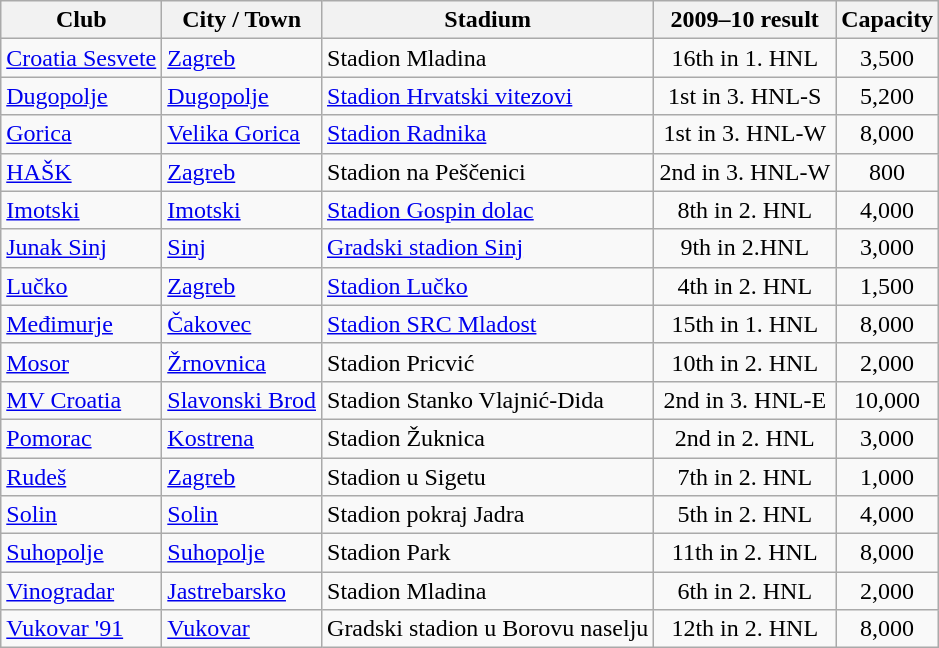<table class="wikitable sortable">
<tr>
<th>Club</th>
<th>City / Town</th>
<th>Stadium</th>
<th>2009–10 result</th>
<th>Capacity</th>
</tr>
<tr>
<td><a href='#'>Croatia Sesvete</a></td>
<td><a href='#'>Zagreb</a></td>
<td>Stadion Mladina</td>
<td align="center">16th in 1. HNL</td>
<td align="center">3,500</td>
</tr>
<tr>
<td><a href='#'>Dugopolje</a></td>
<td><a href='#'>Dugopolje</a></td>
<td><a href='#'>Stadion Hrvatski vitezovi</a></td>
<td align="center">1st in 3. HNL-S</td>
<td align="center">5,200</td>
</tr>
<tr>
<td><a href='#'>Gorica</a></td>
<td><a href='#'>Velika Gorica</a></td>
<td><a href='#'>Stadion Radnika</a></td>
<td align="center">1st in 3. HNL-W</td>
<td align="center">8,000</td>
</tr>
<tr>
<td><a href='#'>HAŠK</a></td>
<td><a href='#'>Zagreb</a></td>
<td>Stadion na Peščenici</td>
<td align="center">2nd in 3. HNL-W</td>
<td align="center">800</td>
</tr>
<tr>
<td><a href='#'>Imotski</a></td>
<td><a href='#'>Imotski</a></td>
<td><a href='#'>Stadion Gospin dolac</a></td>
<td align="center">8th in 2. HNL</td>
<td align="center">4,000</td>
</tr>
<tr>
<td><a href='#'>Junak Sinj</a></td>
<td><a href='#'>Sinj</a></td>
<td><a href='#'>Gradski stadion Sinj</a></td>
<td align="center">9th in 2.HNL</td>
<td align="center">3,000</td>
</tr>
<tr>
<td><a href='#'>Lučko</a></td>
<td><a href='#'>Zagreb</a></td>
<td><a href='#'>Stadion Lučko</a></td>
<td align="center">4th in 2. HNL</td>
<td align="center">1,500</td>
</tr>
<tr>
<td><a href='#'>Međimurje</a></td>
<td><a href='#'>Čakovec</a></td>
<td><a href='#'>Stadion SRC Mladost</a></td>
<td align="center">15th in 1. HNL</td>
<td align="center">8,000</td>
</tr>
<tr>
<td><a href='#'>Mosor</a></td>
<td><a href='#'>Žrnovnica</a></td>
<td>Stadion Pricvić</td>
<td align="center">10th in 2. HNL</td>
<td align="center">2,000</td>
</tr>
<tr>
<td><a href='#'>MV Croatia</a></td>
<td><a href='#'>Slavonski Brod</a></td>
<td>Stadion Stanko Vlajnić-Dida</td>
<td align="center">2nd in 3. HNL-E</td>
<td align="center">10,000</td>
</tr>
<tr>
<td><a href='#'>Pomorac</a></td>
<td><a href='#'>Kostrena</a></td>
<td>Stadion Žuknica</td>
<td align="center">2nd in 2. HNL</td>
<td align="center">3,000</td>
</tr>
<tr>
<td><a href='#'>Rudeš</a></td>
<td><a href='#'>Zagreb</a></td>
<td>Stadion u Sigetu</td>
<td align="center">7th in 2. HNL</td>
<td align="center">1,000</td>
</tr>
<tr>
<td><a href='#'>Solin</a></td>
<td><a href='#'>Solin</a></td>
<td>Stadion pokraj Jadra</td>
<td align="center">5th in 2. HNL</td>
<td align="center">4,000</td>
</tr>
<tr>
<td><a href='#'>Suhopolje</a></td>
<td><a href='#'>Suhopolje</a></td>
<td>Stadion Park</td>
<td align="center">11th in 2. HNL</td>
<td align="center">8,000</td>
</tr>
<tr>
<td><a href='#'>Vinogradar</a></td>
<td><a href='#'>Jastrebarsko</a></td>
<td>Stadion Mladina</td>
<td align="center">6th in 2. HNL</td>
<td align="center">2,000</td>
</tr>
<tr>
<td><a href='#'>Vukovar '91</a></td>
<td><a href='#'>Vukovar</a></td>
<td>Gradski stadion u Borovu naselju</td>
<td align="center">12th in 2. HNL</td>
<td align="center">8,000</td>
</tr>
</table>
